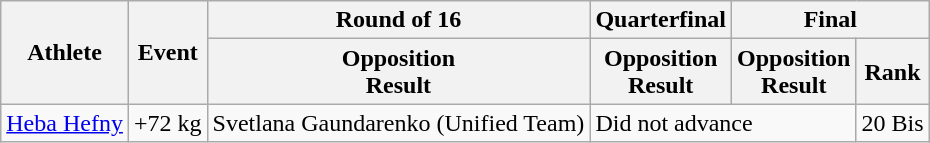<table class="wikitable">
<tr>
<th rowspan="2">Athlete</th>
<th rowspan="2">Event</th>
<th>Round of 16</th>
<th>Quarterfinal</th>
<th colspan="2">Final</th>
</tr>
<tr>
<th>Opposition<br>Result</th>
<th>Opposition<br>Result</th>
<th>Opposition<br>Result</th>
<th>Rank</th>
</tr>
<tr>
<td><a href='#'>Heba Hefny</a></td>
<td>+72 kg</td>
<td>Svetlana Gaundarenko (Unified Team)</td>
<td colspan="2">Did not advance</td>
<td>20 Bis</td>
</tr>
</table>
